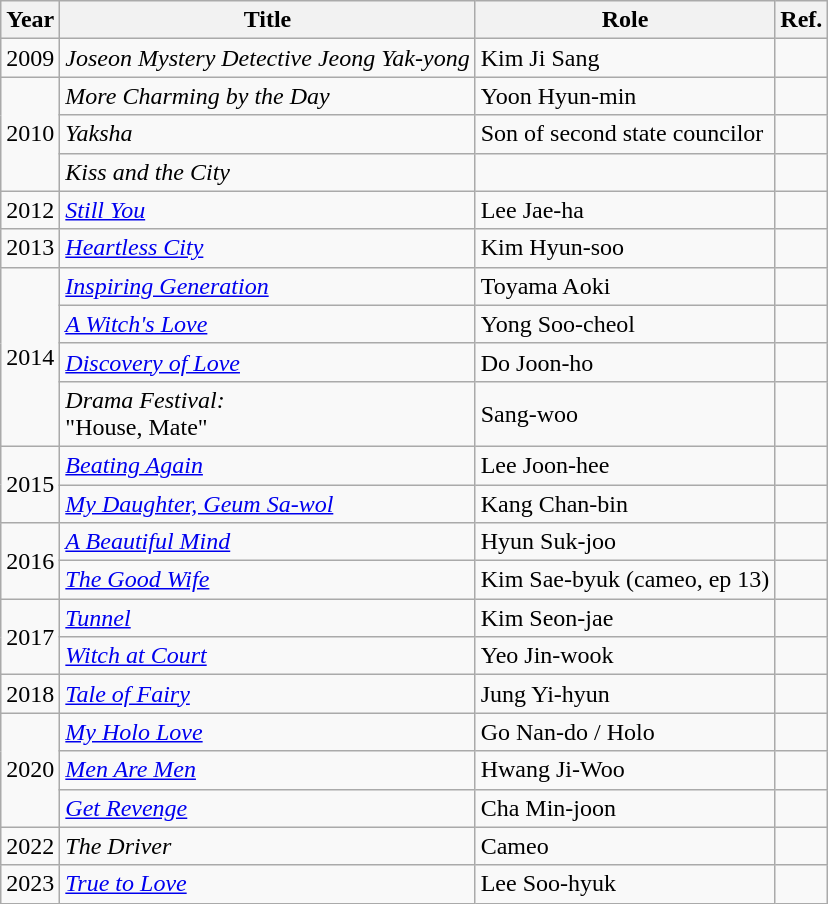<table class="wikitable">
<tr>
<th>Year</th>
<th>Title</th>
<th>Role</th>
<th>Ref.</th>
</tr>
<tr>
<td>2009</td>
<td><em>Joseon Mystery Detective Jeong Yak-yong</em></td>
<td>Kim Ji Sang</td>
<td></td>
</tr>
<tr>
<td rowspan=3>2010</td>
<td><em>More Charming by the Day</em></td>
<td>Yoon Hyun-min</td>
<td></td>
</tr>
<tr>
<td><em>Yaksha</em></td>
<td>Son of second state councilor</td>
<td></td>
</tr>
<tr>
<td><em>Kiss and the City</em></td>
<td></td>
<td></td>
</tr>
<tr>
<td>2012</td>
<td><em><a href='#'>Still You</a></em></td>
<td>Lee Jae-ha</td>
<td></td>
</tr>
<tr>
<td>2013</td>
<td><em><a href='#'>Heartless City</a></em></td>
<td>Kim Hyun-soo</td>
<td></td>
</tr>
<tr>
<td rowspan=4>2014</td>
<td><em><a href='#'>Inspiring Generation</a></em></td>
<td>Toyama Aoki</td>
<td></td>
</tr>
<tr>
<td><em><a href='#'>A Witch's Love</a></em></td>
<td>Yong Soo-cheol</td>
<td></td>
</tr>
<tr>
<td><em><a href='#'>Discovery of Love</a></em></td>
<td>Do Joon-ho</td>
<td></td>
</tr>
<tr>
<td><em>Drama Festival:</em><br>"House, Mate"</td>
<td>Sang-woo</td>
<td></td>
</tr>
<tr>
<td rowspan=2>2015</td>
<td><em><a href='#'>Beating Again</a></em></td>
<td>Lee Joon-hee</td>
<td></td>
</tr>
<tr>
<td><em><a href='#'>My Daughter, Geum Sa-wol</a></em></td>
<td>Kang Chan-bin</td>
<td></td>
</tr>
<tr>
<td rowspan=2>2016</td>
<td><em><a href='#'>A Beautiful Mind</a></em></td>
<td>Hyun Suk-joo</td>
<td></td>
</tr>
<tr>
<td><em><a href='#'>The Good Wife</a></em></td>
<td>Kim Sae-byuk (cameo, ep 13)</td>
<td></td>
</tr>
<tr>
<td rowspan=2>2017</td>
<td><em><a href='#'>Tunnel</a></em></td>
<td>Kim Seon-jae</td>
<td></td>
</tr>
<tr>
<td><em><a href='#'>Witch at Court</a></em></td>
<td>Yeo Jin-wook</td>
<td></td>
</tr>
<tr>
<td>2018</td>
<td><em><a href='#'>Tale of Fairy</a></em></td>
<td>Jung Yi-hyun</td>
<td></td>
</tr>
<tr>
<td rowspan=3>2020</td>
<td><em><a href='#'>My Holo Love</a></em></td>
<td>Go Nan-do / Holo</td>
<td></td>
</tr>
<tr>
<td><em><a href='#'>Men Are Men</a></em></td>
<td>Hwang Ji-Woo</td>
<td></td>
</tr>
<tr>
<td><em><a href='#'>Get Revenge</a></em></td>
<td>Cha Min-joon</td>
<td></td>
</tr>
<tr>
<td>2022</td>
<td><em>The Driver</em></td>
<td>Cameo</td>
<td></td>
</tr>
<tr>
<td>2023</td>
<td><em><a href='#'>True to Love</a></em></td>
<td>Lee Soo-hyuk</td>
<td></td>
</tr>
</table>
